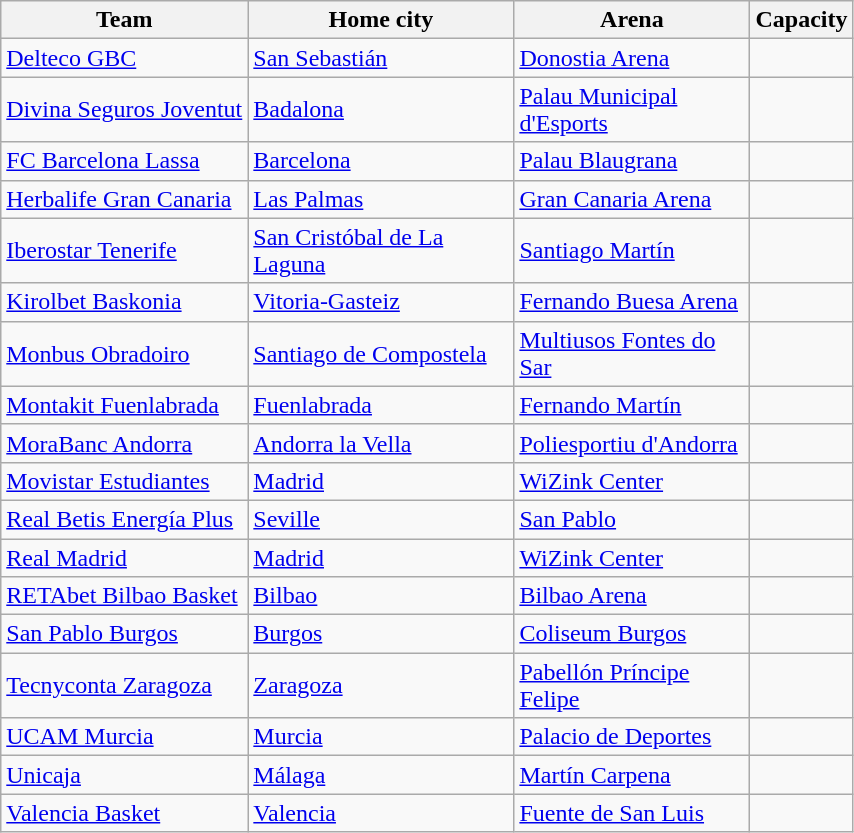<table class="wikitable sortable">
<tr>
<th>Team</th>
<th width=170>Home city</th>
<th width=150>Arena</th>
<th>Capacity</th>
</tr>
<tr>
<td><a href='#'>Delteco GBC</a></td>
<td><a href='#'>San Sebastián</a></td>
<td><a href='#'>Donostia Arena</a></td>
<td style="text-align:center"></td>
</tr>
<tr>
<td><a href='#'>Divina Seguros Joventut</a></td>
<td><a href='#'>Badalona</a></td>
<td><a href='#'>Palau Municipal d'Esports</a></td>
<td style="text-align:center"></td>
</tr>
<tr>
<td><a href='#'>FC Barcelona Lassa</a></td>
<td><a href='#'>Barcelona</a></td>
<td><a href='#'>Palau Blaugrana</a></td>
<td style="text-align:center"></td>
</tr>
<tr>
<td><a href='#'>Herbalife Gran Canaria</a></td>
<td><a href='#'>Las Palmas</a></td>
<td><a href='#'>Gran Canaria Arena</a></td>
<td style="text-align:center"></td>
</tr>
<tr>
<td><a href='#'>Iberostar Tenerife</a></td>
<td><a href='#'>San Cristóbal de La Laguna</a></td>
<td><a href='#'>Santiago Martín</a></td>
<td style="text-align:center"></td>
</tr>
<tr>
<td><a href='#'>Kirolbet Baskonia</a></td>
<td><a href='#'>Vitoria-Gasteiz</a></td>
<td><a href='#'>Fernando Buesa Arena</a></td>
<td style="text-align:center"></td>
</tr>
<tr>
<td><a href='#'>Monbus Obradoiro</a></td>
<td><a href='#'>Santiago de Compostela</a></td>
<td><a href='#'>Multiusos Fontes do Sar</a></td>
<td style="text-align:center"></td>
</tr>
<tr>
<td><a href='#'>Montakit Fuenlabrada</a></td>
<td><a href='#'>Fuenlabrada</a></td>
<td><a href='#'>Fernando Martín</a></td>
<td style="text-align:center"></td>
</tr>
<tr>
<td><a href='#'>MoraBanc Andorra</a></td>
<td><a href='#'>Andorra la Vella</a></td>
<td><a href='#'>Poliesportiu d'Andorra</a></td>
<td style="text-align:center"></td>
</tr>
<tr>
<td><a href='#'>Movistar Estudiantes</a></td>
<td><a href='#'>Madrid</a></td>
<td><a href='#'>WiZink Center</a></td>
<td style="text-align:center"></td>
</tr>
<tr>
<td><a href='#'>Real Betis Energía Plus</a></td>
<td><a href='#'>Seville</a></td>
<td><a href='#'>San Pablo</a></td>
<td style="text-align:center"></td>
</tr>
<tr>
<td><a href='#'>Real Madrid</a></td>
<td><a href='#'>Madrid</a></td>
<td><a href='#'>WiZink Center</a></td>
<td style="text-align:center"></td>
</tr>
<tr>
<td><a href='#'>RETAbet Bilbao Basket</a></td>
<td><a href='#'>Bilbao</a></td>
<td><a href='#'>Bilbao Arena</a></td>
<td style="text-align:center"></td>
</tr>
<tr>
<td><a href='#'>San Pablo Burgos</a></td>
<td><a href='#'>Burgos</a></td>
<td><a href='#'>Coliseum Burgos</a></td>
<td align="center"></td>
</tr>
<tr>
<td><a href='#'>Tecnyconta Zaragoza</a></td>
<td><a href='#'>Zaragoza</a></td>
<td><a href='#'>Pabellón Príncipe Felipe</a></td>
<td style="text-align:center"></td>
</tr>
<tr>
<td><a href='#'>UCAM Murcia</a></td>
<td><a href='#'>Murcia</a></td>
<td><a href='#'>Palacio de Deportes</a></td>
<td style="text-align:center"></td>
</tr>
<tr>
<td><a href='#'>Unicaja</a></td>
<td><a href='#'>Málaga</a></td>
<td><a href='#'>Martín Carpena</a></td>
<td style="text-align:center"></td>
</tr>
<tr>
<td><a href='#'>Valencia Basket</a></td>
<td><a href='#'>Valencia</a></td>
<td><a href='#'>Fuente de San Luis</a></td>
<td style="text-align:center"></td>
</tr>
</table>
